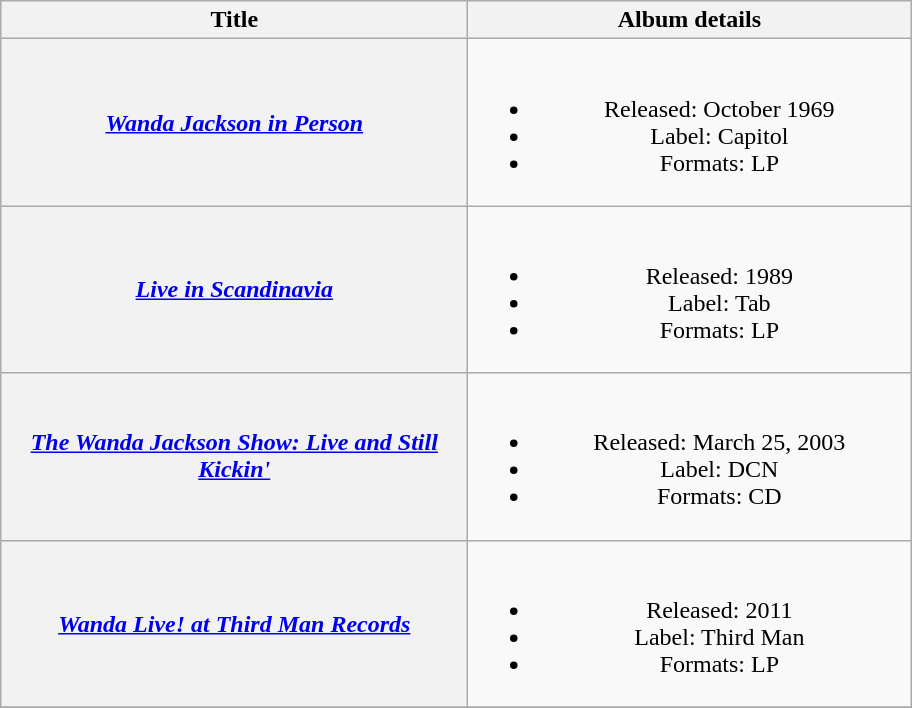<table class="wikitable plainrowheaders" style="text-align:center;">
<tr>
<th scope="col" style="width:19em;">Title</th>
<th scope="col" style="width:18em;">Album details</th>
</tr>
<tr>
<th scope="row"><em><a href='#'>Wanda Jackson in Person</a></em></th>
<td><br><ul><li>Released: October 1969</li><li>Label: Capitol</li><li>Formats: LP</li></ul></td>
</tr>
<tr>
<th scope="row"><em><a href='#'>Live in Scandinavia</a></em></th>
<td><br><ul><li>Released: 1989</li><li>Label: Tab</li><li>Formats: LP</li></ul></td>
</tr>
<tr>
<th scope="row"><em><a href='#'>The Wanda Jackson Show: Live and Still<br>Kickin'</a></em></th>
<td><br><ul><li>Released: March 25, 2003</li><li>Label: DCN</li><li>Formats: CD</li></ul></td>
</tr>
<tr>
<th scope="row"><em><a href='#'>Wanda Live! at Third Man Records</a></em></th>
<td><br><ul><li>Released: 2011</li><li>Label: Third Man</li><li>Formats: LP</li></ul></td>
</tr>
<tr>
</tr>
</table>
